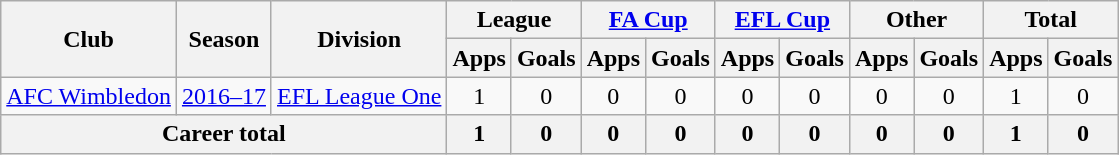<table class="wikitable" style="text-align:center;">
<tr>
<th rowspan="2">Club</th>
<th rowspan="2">Season</th>
<th rowspan="2">Division</th>
<th colspan="2">League</th>
<th colspan="2"><a href='#'>FA Cup</a></th>
<th colspan="2"><a href='#'>EFL Cup</a></th>
<th colspan="2">Other</th>
<th colspan="2">Total</th>
</tr>
<tr>
<th>Apps</th>
<th>Goals</th>
<th>Apps</th>
<th>Goals</th>
<th>Apps</th>
<th>Goals</th>
<th>Apps</th>
<th>Goals</th>
<th>Apps</th>
<th>Goals</th>
</tr>
<tr>
<td><a href='#'>AFC Wimbledon</a></td>
<td><a href='#'>2016–17</a></td>
<td><a href='#'>EFL League One</a></td>
<td>1</td>
<td>0</td>
<td>0</td>
<td>0</td>
<td>0</td>
<td>0</td>
<td>0</td>
<td>0</td>
<td>1</td>
<td>0</td>
</tr>
<tr>
<th colspan="3">Career total</th>
<th>1</th>
<th>0</th>
<th>0</th>
<th>0</th>
<th>0</th>
<th>0</th>
<th>0</th>
<th>0</th>
<th>1</th>
<th>0</th>
</tr>
</table>
